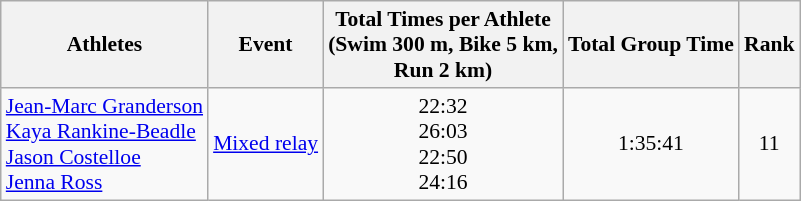<table class="wikitable" border="1" style="font-size:90%">
<tr>
<th>Athletes</th>
<th>Event</th>
<th>Total Times per Athlete <br> (Swim 300 m, Bike 5 km, <br> Run 2 km)</th>
<th>Total Group Time</th>
<th>Rank</th>
</tr>
<tr>
<td><a href='#'>Jean-Marc Granderson</a><br><a href='#'>Kaya Rankine-Beadle</a><br><a href='#'>Jason Costelloe</a><br><a href='#'>Jenna Ross</a></td>
<td align="center"><a href='#'>Mixed relay</a></td>
<td align="center">22:32<br>26:03<br>22:50<br>24:16</td>
<td align="center">1:35:41</td>
<td align="center">11</td>
</tr>
</table>
